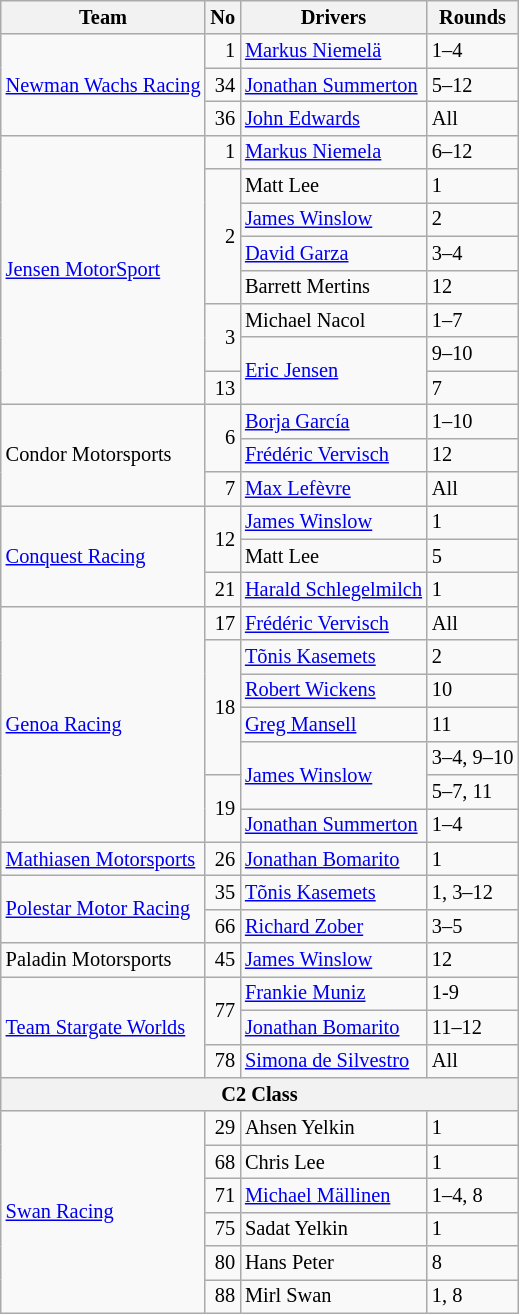<table class="wikitable" style="font-size:85%;">
<tr>
<th>Team</th>
<th>No</th>
<th>Drivers</th>
<th>Rounds</th>
</tr>
<tr>
<td rowspan="3"> <a href='#'>Newman Wachs Racing</a></td>
<td style="text-align:right;">1</td>
<td> <a href='#'>Markus Niemelä</a></td>
<td>1–4</td>
</tr>
<tr>
<td style="text-align:right;">34</td>
<td> <a href='#'>Jonathan Summerton</a></td>
<td>5–12</td>
</tr>
<tr>
<td style="text-align:right;">36</td>
<td> <a href='#'>John Edwards</a></td>
<td>All</td>
</tr>
<tr>
<td rowspan="8"> <a href='#'>Jensen MotorSport</a></td>
<td style="text-align:right;">1</td>
<td> <a href='#'>Markus Niemela</a></td>
<td>6–12</td>
</tr>
<tr>
<td rowspan="4" style="text-align:right;">2</td>
<td> Matt Lee</td>
<td>1</td>
</tr>
<tr>
<td> <a href='#'>James Winslow</a></td>
<td>2</td>
</tr>
<tr>
<td> <a href='#'>David Garza</a></td>
<td>3–4</td>
</tr>
<tr>
<td> Barrett Mertins</td>
<td>12</td>
</tr>
<tr>
<td rowspan="2" style="text-align:right;">3</td>
<td> Michael Nacol</td>
<td>1–7</td>
</tr>
<tr>
<td rowspan="2"> <a href='#'>Eric Jensen</a></td>
<td>9–10</td>
</tr>
<tr>
<td style="text-align:right;">13</td>
<td>7</td>
</tr>
<tr>
<td rowspan="3"> Condor Motorsports</td>
<td rowspan="2" style="text-align:right;">6</td>
<td> <a href='#'>Borja García</a></td>
<td>1–10</td>
</tr>
<tr>
<td> <a href='#'>Frédéric Vervisch</a></td>
<td>12</td>
</tr>
<tr>
<td style="text-align:right;">7</td>
<td> <a href='#'>Max Lefèvre</a></td>
<td>All</td>
</tr>
<tr>
<td rowspan="3"> <a href='#'>Conquest Racing</a></td>
<td rowspan="2" style="text-align:right;">12</td>
<td> <a href='#'>James Winslow</a></td>
<td>1</td>
</tr>
<tr>
<td> Matt Lee</td>
<td>5</td>
</tr>
<tr>
<td style="text-align:right;">21</td>
<td> <a href='#'>Harald Schlegelmilch</a></td>
<td>1</td>
</tr>
<tr>
<td rowspan="7"> <a href='#'>Genoa Racing</a></td>
<td style="text-align:right;">17</td>
<td> <a href='#'>Frédéric Vervisch</a></td>
<td>All</td>
</tr>
<tr>
<td rowspan="4" style="text-align:right;">18</td>
<td> <a href='#'>Tõnis Kasemets</a></td>
<td>2</td>
</tr>
<tr>
<td> <a href='#'>Robert Wickens</a></td>
<td>10</td>
</tr>
<tr>
<td> <a href='#'>Greg Mansell</a></td>
<td>11</td>
</tr>
<tr>
<td rowspan="2"> <a href='#'>James Winslow</a></td>
<td>3–4, 9–10</td>
</tr>
<tr>
<td rowspan="2" style="text-align:right;">19</td>
<td>5–7, 11</td>
</tr>
<tr>
<td> <a href='#'>Jonathan Summerton</a></td>
<td>1–4</td>
</tr>
<tr>
<td> <a href='#'>Mathiasen Motorsports</a></td>
<td style="text-align:right;">26</td>
<td> <a href='#'>Jonathan Bomarito</a></td>
<td>1</td>
</tr>
<tr>
<td rowspan="2"> <a href='#'>Polestar Motor Racing</a></td>
<td style="text-align:right;">35</td>
<td> <a href='#'>Tõnis Kasemets</a></td>
<td>1, 3–12</td>
</tr>
<tr>
<td style="text-align:right;">66</td>
<td> <a href='#'>Richard Zober</a></td>
<td>3–5</td>
</tr>
<tr>
<td> Paladin Motorsports</td>
<td style="text-align:right;">45</td>
<td> <a href='#'>James Winslow</a></td>
<td>12</td>
</tr>
<tr>
<td rowspan="3"> <a href='#'>Team Stargate Worlds</a></td>
<td rowspan="2" style="text-align:right;">77</td>
<td> <a href='#'>Frankie Muniz</a></td>
<td>1-9</td>
</tr>
<tr>
<td> <a href='#'>Jonathan Bomarito</a></td>
<td>11–12</td>
</tr>
<tr>
<td style="text-align:right;">78</td>
<td> <a href='#'>Simona de Silvestro</a></td>
<td>All</td>
</tr>
<tr>
<th colspan="4" style="text-align:center;">C2 Class</th>
</tr>
<tr>
<td rowspan="6"> <a href='#'>Swan Racing</a></td>
<td style="text-align:right;">29</td>
<td> Ahsen Yelkin</td>
<td>1</td>
</tr>
<tr>
<td style="text-align:right;">68</td>
<td> Chris Lee</td>
<td>1</td>
</tr>
<tr>
<td style="text-align:right;">71</td>
<td> <a href='#'>Michael Mällinen</a></td>
<td>1–4, 8</td>
</tr>
<tr>
<td style="text-align:right;">75</td>
<td> Sadat Yelkin</td>
<td>1</td>
</tr>
<tr>
<td style="text-align:right;">80</td>
<td> Hans Peter</td>
<td>8</td>
</tr>
<tr>
<td style="text-align:right;">88</td>
<td> Mirl Swan</td>
<td>1, 8</td>
</tr>
</table>
